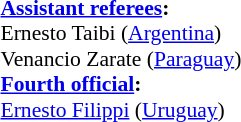<table width=100% style="font-size: 90%">
<tr>
<td><br><strong><a href='#'>Assistant referees</a>:</strong>
<br>Ernesto Taibi (<a href='#'>Argentina</a>)
<br>Venancio Zarate (<a href='#'>Paraguay</a>)
<br><strong><a href='#'>Fourth official</a>:</strong>
<br><a href='#'>Ernesto Filippi</a> (<a href='#'>Uruguay</a>)</td>
</tr>
</table>
